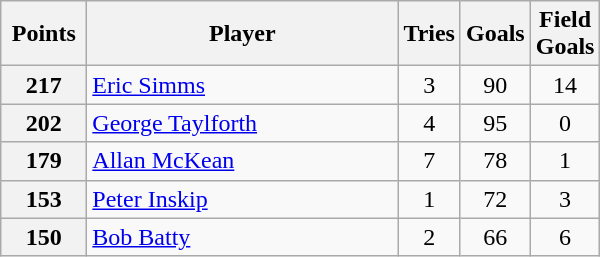<table class="wikitable" style="text-align:left;">
<tr>
<th width=50>Points</th>
<th width=200>Player</th>
<th width=30>Tries</th>
<th width=30>Goals</th>
<th width=30>Field Goals</th>
</tr>
<tr>
<th>217</th>
<td> <a href='#'>Eric Simms</a></td>
<td align=center>3</td>
<td align=center>90</td>
<td align=center>14</td>
</tr>
<tr>
<th>202</th>
<td> <a href='#'>George Taylforth</a></td>
<td align=center>4</td>
<td align=center>95</td>
<td align=center>0</td>
</tr>
<tr>
<th>179</th>
<td> <a href='#'>Allan McKean</a></td>
<td align=center>7</td>
<td align=center>78</td>
<td align=center>1</td>
</tr>
<tr>
<th>153</th>
<td> <a href='#'>Peter Inskip</a></td>
<td align=center>1</td>
<td align=center>72</td>
<td align=center>3</td>
</tr>
<tr>
<th>150</th>
<td> <a href='#'>Bob Batty</a></td>
<td align=center>2</td>
<td align=center>66</td>
<td align=center>6</td>
</tr>
</table>
